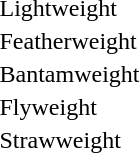<table>
<tr>
<td>Lightweight</td>
<td></td>
<td></td>
<td></td>
<td></td>
</tr>
<tr>
<td>Featherweight</td>
<td></td>
<td></td>
<td></td>
<td></td>
</tr>
<tr>
<td>Bantamweight</td>
<td></td>
<td></td>
<td></td>
<td></td>
</tr>
<tr>
<td>Flyweight</td>
<td></td>
<td></td>
<td></td>
<td></td>
</tr>
<tr>
<td>Strawweight</td>
<td></td>
<td></td>
<td></td>
<td></td>
</tr>
</table>
